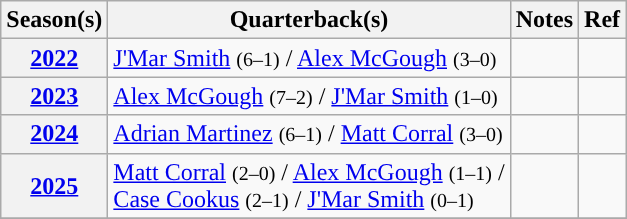<table class="wikitable plainrowheaders">
<tr>
<th>Season(s)</th>
<th>Quarterback(s)</th>
<th>Notes</th>
<th>Ref</th>
</tr>
<tr>
<th scope="row"><a href='#'>2022</a></th>
<td><a href='#'>J'Mar Smith</a> <small>(6–1)</small> / <a href='#'>Alex McGough</a> <small>(3–0)</small></td>
<td></td>
<td></td>
</tr>
<tr>
<th scope="row"><a href='#'>2023</a></th>
<td><a href='#'>Alex McGough</a> <small>(7–2)</small> / <a href='#'>J'Mar Smith</a> <small>(1–0)</small></td>
<td></td>
<td></td>
</tr>
<tr>
<th scope="row"><a href='#'>2024</a></th>
<td><a href='#'>Adrian Martinez</a> <small>(6–1)</small> / <a href='#'>Matt Corral</a> <small>(3–0)</small></td>
<td></td>
<td></td>
</tr>
<tr>
<th scope="row"><a href='#'>2025</a></th>
<td><a href='#'>Matt Corral</a> <small>(2–0)</small> / <a href='#'>Alex McGough</a> <small>(1–1)</small> / <br> <a href='#'>Case Cookus</a> <small>(2–1)</small> / <a href='#'>J'Mar Smith</a> <small>(0–1)</small></td>
<td></td>
<td></td>
</tr>
<tr>
</tr>
</table>
